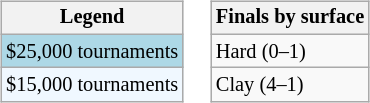<table>
<tr valign=top>
<td><br><table class="wikitable" style="font-size:85%">
<tr>
<th>Legend</th>
</tr>
<tr style="background:lightblue;">
<td>$25,000 tournaments</td>
</tr>
<tr style="background:#f0f8ff;">
<td>$15,000 tournaments</td>
</tr>
</table>
</td>
<td><br><table class="wikitable" style="font-size:85%">
<tr>
<th>Finals by surface</th>
</tr>
<tr>
<td>Hard (0–1)</td>
</tr>
<tr>
<td>Clay (4–1)</td>
</tr>
</table>
</td>
</tr>
</table>
